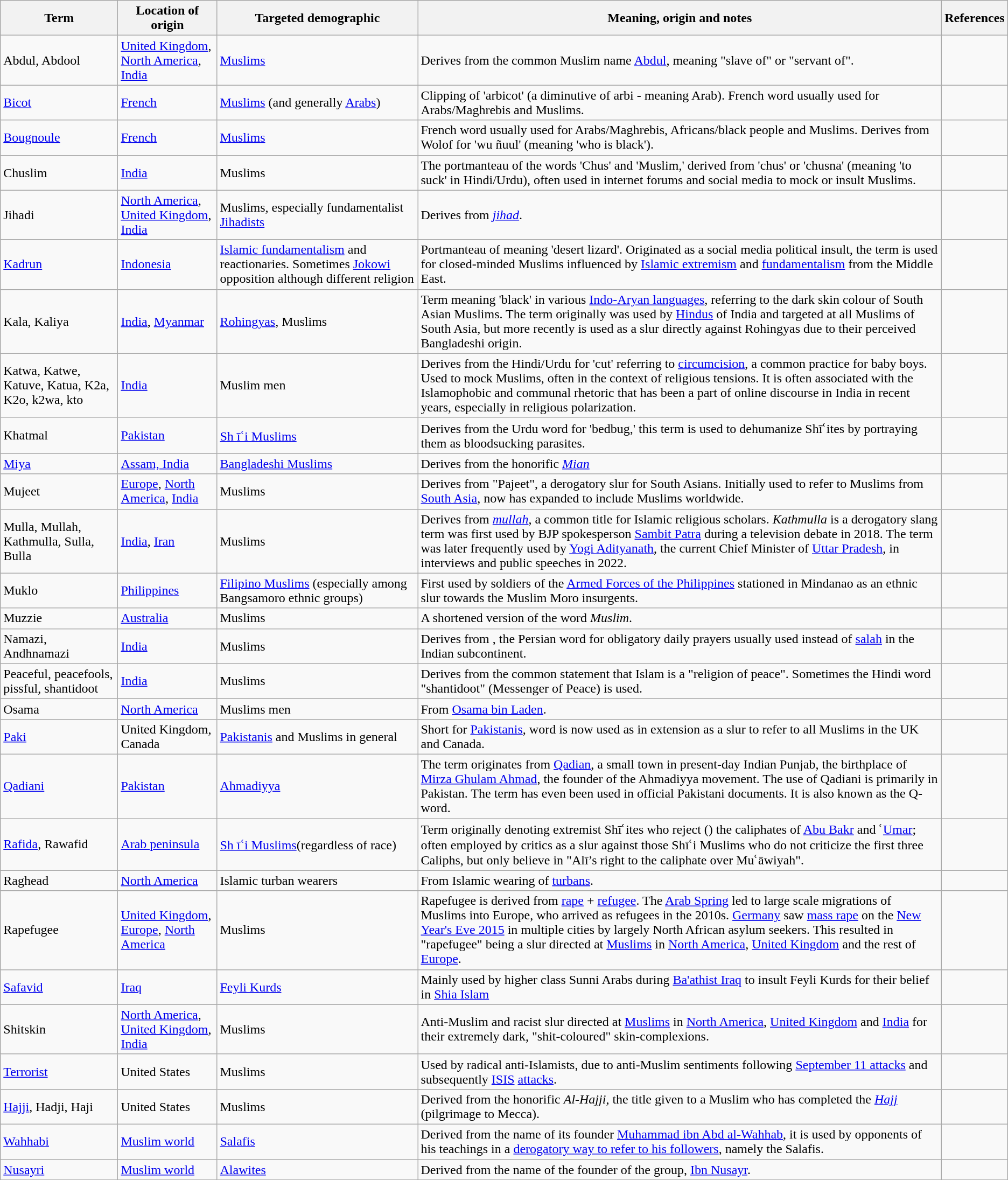<table class="wikitable">
<tr>
<th>Term</th>
<th>Location of origin</th>
<th>Targeted demographic</th>
<th>Meaning, origin and notes</th>
<th>References</th>
</tr>
<tr>
<td>Abdul, Abdool</td>
<td><a href='#'>United Kingdom</a>, <a href='#'>North America</a>, <a href='#'>India</a></td>
<td><a href='#'>Muslims</a></td>
<td>Derives from the common Muslim name <a href='#'>Abdul</a>, meaning "slave of" or "servant of".</td>
<td></td>
</tr>
<tr>
<td><a href='#'>Bicot</a></td>
<td><a href='#'>French</a></td>
<td><a href='#'>Muslims</a> (and generally <a href='#'>Arabs</a>)</td>
<td>Clipping of 'arbicot' (a diminutive of arbi - meaning Arab). French word usually used for Arabs/Maghrebis and Muslims.</td>
<td></td>
</tr>
<tr>
<td><a href='#'>Bougnoule</a></td>
<td><a href='#'>French</a></td>
<td><a href='#'>Muslims</a></td>
<td>French word usually used for Arabs/Maghrebis, Africans/black people and Muslims. Derives from Wolof for 'wu ñuul' (meaning 'who is black').</td>
<td></td>
</tr>
<tr>
<td>Chuslim</td>
<td><a href='#'>India</a></td>
<td>Muslims</td>
<td>The portmanteau of the words 'Chus' and 'Muslim,' derived from 'chus' or 'chusna' (meaning 'to suck' in Hindi/Urdu), often used in internet forums and social media to mock or insult Muslims.</td>
<td></td>
</tr>
<tr>
<td>Jihadi</td>
<td><a href='#'>North America</a>, <a href='#'>United Kingdom</a>, <a href='#'>India</a></td>
<td>Muslims, especially fundamentalist <a href='#'>Jihadists</a></td>
<td>Derives from <em><a href='#'>jihad</a></em>.</td>
<td></td>
</tr>
<tr>
<td><a href='#'>Kadrun</a></td>
<td><a href='#'>Indonesia</a></td>
<td><a href='#'>Islamic fundamentalism</a> and reactionaries. Sometimes <a href='#'>Jokowi</a> opposition although different religion</td>
<td>Portmanteau of  meaning 'desert lizard'. Originated as a social media political insult, the term is used for closed-minded Muslims influenced by <a href='#'>Islamic extremism</a> and <a href='#'>fundamentalism</a> from the Middle East.</td>
<td></td>
</tr>
<tr>
<td>Kala, Kaliya</td>
<td><a href='#'>India</a>, <a href='#'>Myanmar</a></td>
<td><a href='#'>Rohingyas</a>, Muslims</td>
<td>Term meaning 'black' in various <a href='#'>Indo-Aryan languages</a>, referring to the dark skin colour of South Asian Muslims. The term originally was used by <a href='#'>Hindus</a> of India and targeted at all Muslims of South Asia, but more recently is used as a slur directly against Rohingyas due to their perceived Bangladeshi origin.</td>
<td></td>
</tr>
<tr>
<td>Katwa, Katwe, Katuve, Katua, K2a, K2o, k2wa, kto</td>
<td><a href='#'>India</a></td>
<td>Muslim men</td>
<td>Derives from the Hindi/Urdu for 'cut' referring to <a href='#'>circumcision</a>, a common practice for baby boys. Used to mock Muslims, often in the context of religious tensions. It is often associated with the Islamophobic and communal rhetoric that has been a part of online discourse in India in recent years, especially in religious polarization.</td>
<td></td>
</tr>
<tr>
<td>Khatmal</td>
<td><a href='#'>Pakistan</a></td>
<td><a href='#'>Sh īʿi Muslims</a></td>
<td>Derives from the Urdu word for 'bedbug,' this term is used to dehumanize Shīʿites by portraying them as bloodsucking parasites.</td>
<td></td>
</tr>
<tr>
<td><a href='#'>Miya</a></td>
<td><a href='#'>Assam, India</a></td>
<td><a href='#'>Bangladeshi Muslims</a></td>
<td>Derives from the honorific <em><a href='#'>Mian</a></em></td>
<td></td>
</tr>
<tr>
<td>Mujeet</td>
<td><a href='#'>Europe</a>, <a href='#'>North America</a>, <a href='#'>India</a></td>
<td>Muslims</td>
<td>Derives from "Pajeet", a derogatory slur for South Asians. Initially used to refer to Muslims from <a href='#'>South Asia</a>, now has expanded to include Muslims worldwide.</td>
<td></td>
</tr>
<tr>
<td>Mulla, Mullah, Kathmulla, Sulla, Bulla</td>
<td><a href='#'>India</a>, <a href='#'>Iran</a></td>
<td>Muslims</td>
<td>Derives from <em><a href='#'>mullah</a></em>, a common title for Islamic religious scholars. <em>Kathmulla</em> is a derogatory slang term was first used by BJP spokesperson <a href='#'>Sambit Patra</a> during a television debate in 2018. The term was later frequently used by <a href='#'>Yogi Adityanath</a>, the current Chief Minister of <a href='#'>Uttar Pradesh</a>, in interviews and public speeches in 2022.</td>
<td></td>
</tr>
<tr>
<td>Muklo</td>
<td><a href='#'>Philippines</a></td>
<td><a href='#'>Filipino Muslims</a> (especially among Bangsamoro ethnic groups)</td>
<td>First used by soldiers of the <a href='#'>Armed Forces of the Philippines</a> stationed in Mindanao as an ethnic slur towards the Muslim Moro insurgents.</td>
<td></td>
</tr>
<tr>
<td>Muzzie</td>
<td><a href='#'>Australia</a></td>
<td>Muslims</td>
<td>A shortened version of the word <em>Muslim</em>.</td>
<td></td>
</tr>
<tr>
<td>Namazi, Andhnamazi</td>
<td><a href='#'>India</a></td>
<td>Muslims</td>
<td>Derives from , the Persian word for obligatory daily prayers usually used instead of <a href='#'>salah</a> in the Indian subcontinent.</td>
<td></td>
</tr>
<tr>
<td>Peaceful, peacefools, pissful, shantidoot</td>
<td><a href='#'>India</a></td>
<td>Muslims</td>
<td>Derives from the common statement that Islam is a "religion of peace". Sometimes the Hindi word "shantidoot" (Messenger of Peace) is used.</td>
<td></td>
</tr>
<tr>
<td>Osama</td>
<td><a href='#'>North America</a></td>
<td>Muslims men</td>
<td>From <a href='#'>Osama bin Laden</a>.</td>
<td></td>
</tr>
<tr>
<td><a href='#'>Paki</a></td>
<td>United Kingdom, Canada</td>
<td><a href='#'>Pakistanis</a> and Muslims in general</td>
<td>Short for <a href='#'>Pakistanis</a>, word is now used as in extension as a slur to refer to all Muslims in the UK and Canada.</td>
<td></td>
</tr>
<tr>
<td><a href='#'>Qadiani</a></td>
<td><a href='#'>Pakistan</a></td>
<td><a href='#'>Ahmadiyya</a></td>
<td>The term originates from <a href='#'>Qadian</a>, a small town in present-day Indian Punjab, the birthplace of <a href='#'>Mirza Ghulam Ahmad</a>, the founder of the Ahmadiyya movement. The use of Qadiani is primarily in Pakistan. The term has even been used in official Pakistani documents. It is also known as the Q-word.</td>
<td></td>
</tr>
<tr>
<td><a href='#'>Rafida</a>, Rawafid</td>
<td><a href='#'>Arab peninsula</a></td>
<td><a href='#'>Sh īʿi Muslims</a>(regardless of race)</td>
<td>Term originally denoting extremist Shīʿites who reject () the caliphates of <a href='#'>Abu Bakr</a> and ʿ<a href='#'>Umar</a>; often employed by critics as a slur against those Shīʿi Muslims who do not criticize the first three Caliphs, but only believe in "Alī’s right to the caliphate over Muʿāwiyah".</td>
<td></td>
</tr>
<tr>
<td>Raghead</td>
<td><a href='#'>North America</a></td>
<td>Islamic turban wearers</td>
<td>From Islamic wearing of <a href='#'>turbans</a>.</td>
<td></td>
</tr>
<tr>
<td>Rapefugee</td>
<td><a href='#'>United Kingdom</a>, <a href='#'>Europe</a>, <a href='#'>North America</a></td>
<td>Muslims</td>
<td>Rapefugee is derived from <a href='#'>rape</a> + <a href='#'>refugee</a>. The <a href='#'>Arab Spring</a> led to large scale migrations of Muslims into Europe, who arrived as refugees in the 2010s. <a href='#'>Germany</a> saw <a href='#'>mass rape</a> on the <a href='#'>New Year's Eve 2015</a> in multiple cities by largely North African asylum seekers. This resulted in "rapefugee" being a slur directed at <a href='#'>Muslims</a> in <a href='#'>North America</a>, <a href='#'>United Kingdom</a> and the rest of <a href='#'>Europe</a>.</td>
<td></td>
</tr>
<tr>
<td><a href='#'>Safavid</a></td>
<td><a href='#'>Iraq</a></td>
<td><a href='#'>Feyli Kurds</a></td>
<td>Mainly used by higher class Sunni Arabs during <a href='#'>Ba'athist Iraq</a> to insult Feyli Kurds for their belief in <a href='#'>Shia Islam</a></td>
<td></td>
</tr>
<tr>
<td>Shitskin</td>
<td><a href='#'>North America</a>, <a href='#'>United Kingdom</a>, <a href='#'>India</a></td>
<td>Muslims</td>
<td>Anti-Muslim and racist slur directed at <a href='#'>Muslims</a> in <a href='#'>North America</a>, <a href='#'>United Kingdom</a> and <a href='#'>India</a> for their extremely dark, "shit-coloured" skin-complexions.</td>
<td></td>
</tr>
<tr>
<td><a href='#'>Terrorist</a></td>
<td>United States</td>
<td>Muslims</td>
<td>Used by radical anti-Islamists, due to anti-Muslim sentiments following <a href='#'>September 11 attacks</a> and subsequently <a href='#'>ISIS</a> <a href='#'>attacks</a>.</td>
<td></td>
</tr>
<tr>
<td><a href='#'>Hajji</a>, Hadji, Haji</td>
<td>United States</td>
<td>Muslims</td>
<td>Derived from the honorific <em>Al-Hajji</em>, the title given to a Muslim who has completed the <em><a href='#'>Hajj</a></em> (pilgrimage to Mecca).</td>
<td></td>
</tr>
<tr>
<td><a href='#'>Wahhabi</a></td>
<td><a href='#'>Muslim world</a></td>
<td><a href='#'>Salafis</a></td>
<td>Derived from the name of its founder <a href='#'>Muhammad ibn Abd al-Wahhab</a>, it is used by opponents of his teachings in a <a href='#'>derogatory way to refer to his followers</a>, namely the Salafis.</td>
<td></td>
</tr>
<tr>
<td><a href='#'>Nusayri</a></td>
<td><a href='#'>Muslim world</a></td>
<td><a href='#'>Alawites</a></td>
<td>Derived from the name of the founder of the group, <a href='#'>Ibn Nusayr</a>.</td>
<td></td>
</tr>
</table>
